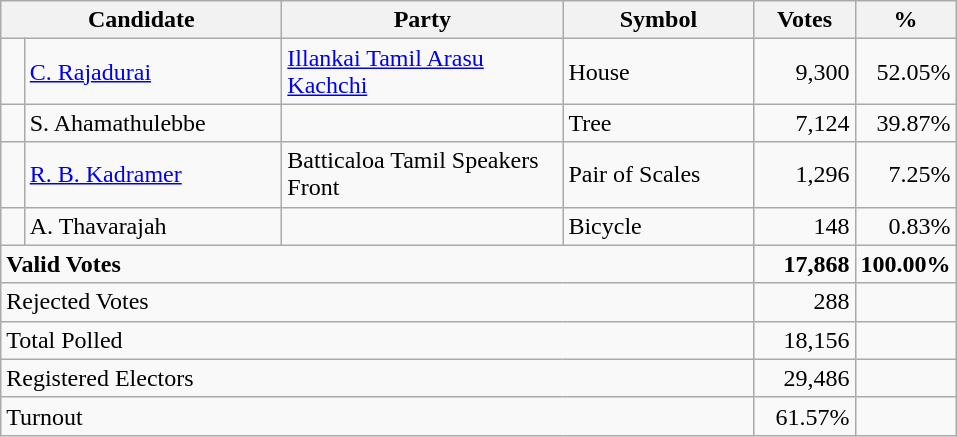<table class="wikitable" border="1" style="text-align:right;">
<tr>
<th align=left colspan=2 width="180">Candidate</th>
<th align=left width="180">Party</th>
<th align=left width="120">Symbol</th>
<th align=left width="60">Votes</th>
<th align=left width="60">%</th>
</tr>
<tr>
<td bgcolor=> </td>
<td align=left><a href='#'>C. Rajadurai</a></td>
<td align=left><a href='#'>Illankai Tamil Arasu Kachchi</a></td>
<td align=left>House</td>
<td>9,300</td>
<td>52.05%</td>
</tr>
<tr>
<td></td>
<td align=left>S. Ahamathulebbe</td>
<td></td>
<td align=left>Tree</td>
<td>7,124</td>
<td>39.87%</td>
</tr>
<tr>
<td></td>
<td align=left><a href='#'>R. B. Kadramer</a></td>
<td align=left>Batticaloa Tamil Speakers Front</td>
<td align=left>Pair of Scales</td>
<td>1,296</td>
<td>7.25%</td>
</tr>
<tr>
<td></td>
<td align=left>A. Thavarajah</td>
<td></td>
<td align=left>Bicycle</td>
<td>148</td>
<td>0.83%</td>
</tr>
<tr>
<td align=left colspan=4><strong>Valid Votes</strong></td>
<td><strong>17,868</strong></td>
<td><strong>100.00%</strong></td>
</tr>
<tr>
<td align=left colspan=4>Rejected Votes</td>
<td>288</td>
<td></td>
</tr>
<tr>
<td align=left colspan=4>Total Polled</td>
<td>18,156</td>
<td></td>
</tr>
<tr>
<td align=left colspan=4>Registered Electors</td>
<td>29,486</td>
<td></td>
</tr>
<tr>
<td align=left colspan=4>Turnout</td>
<td>61.57%</td>
<td></td>
</tr>
</table>
